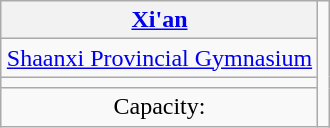<table class="wikitable" style="text-align:center; margin:1em auto;">
<tr>
<th><a href='#'>Xi'an</a></th>
<td rowspan=4></td>
</tr>
<tr>
<td><a href='#'>Shaanxi Provincial Gymnasium</a></td>
</tr>
<tr>
<td></td>
</tr>
<tr>
<td>Capacity:</td>
</tr>
</table>
